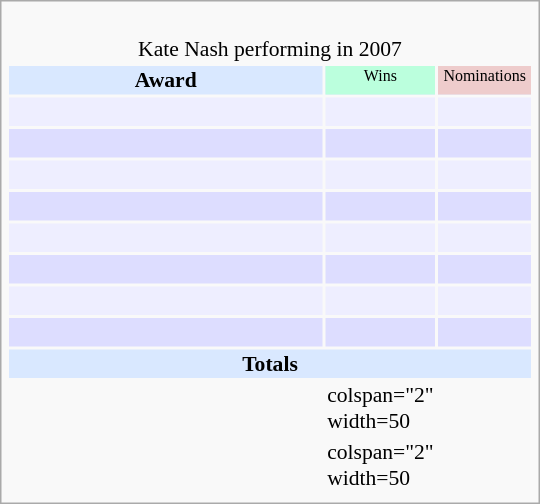<table class="infobox" style="width: 25em; text-align: left; font-size: 90%; vertical-align: middle;">
<tr>
<td colspan="3" style="text-align:center;"><br>Kate Nash performing in 2007</td>
</tr>
<tr bgcolor=#D9E8FF style="text-align:center;">
<th style="vertical-align: middle;">Award</th>
<td style="background:#BFD; font-size:8pt;" width="60px">Wins</td>
<td style="background:#eecccc; font-size:8pt;" width="60px">Nominations</td>
</tr>
<tr bgcolor=#eeeeff>
<td align="center"><br></td>
<td></td>
<td></td>
</tr>
<tr bgcolor=#ddddff>
<td align="center"><br></td>
<td></td>
<td></td>
</tr>
<tr bgcolor=#eeeeff>
<td align="center"><br></td>
<td></td>
<td></td>
</tr>
<tr bgcolor=#ddddff>
<td align="center"><br></td>
<td></td>
<td></td>
</tr>
<tr bgcolor=#eeeeff>
<td align="center"><br></td>
<td></td>
<td></td>
</tr>
<tr bgcolor=#ddddff>
<td align="center"><br></td>
<td></td>
<td></td>
</tr>
<tr bgcolor=#eeeeff>
<td align="center"><br></td>
<td></td>
<td></td>
</tr>
<tr bgcolor=#ddddff>
<td align="center"><br></td>
<td></td>
<td></td>
</tr>
<tr bgcolor=#D9E8FF>
<td colspan="3" style="text-align:center;"><strong>Totals</strong></td>
</tr>
<tr>
<td></td>
<td>colspan="2" width=50 </td>
</tr>
<tr>
<td></td>
<td>colspan="2" width=50 </td>
</tr>
<tr>
</tr>
</table>
